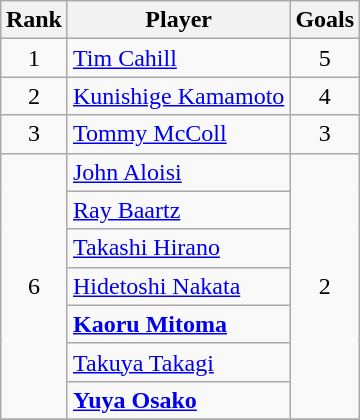<table class="wikitable" style="margin:auto;">
<tr style="text-align:center;">
<th>Rank</th>
<th>Player</th>
<th>Goals</th>
</tr>
<tr>
<td align=center>1</td>
<td> <a href='#'>Tim Cahill</a></td>
<td align=center>5</td>
</tr>
<tr>
<td align=center>2</td>
<td> <a href='#'>Kunishige Kamamoto</a></td>
<td align=center>4</td>
</tr>
<tr>
<td align=center>3</td>
<td> <a href='#'>Tommy McColl</a></td>
<td align=center>3</td>
</tr>
<tr>
<td rowspan="7;" style="text-align:center;">6</td>
<td> <a href='#'>John Aloisi</a></td>
<td rowspan="7;" style="text-align:center;">2</td>
</tr>
<tr>
<td> <a href='#'>Ray Baartz</a></td>
</tr>
<tr>
<td> <a href='#'>Takashi Hirano</a></td>
</tr>
<tr>
<td> <a href='#'>Hidetoshi Nakata</a></td>
</tr>
<tr>
<td> <strong><a href='#'>Kaoru Mitoma</a></strong></td>
</tr>
<tr>
<td> <a href='#'>Takuya Takagi</a></td>
</tr>
<tr>
<td> <strong><a href='#'>Yuya Osako</a></strong></td>
</tr>
<tr>
</tr>
</table>
